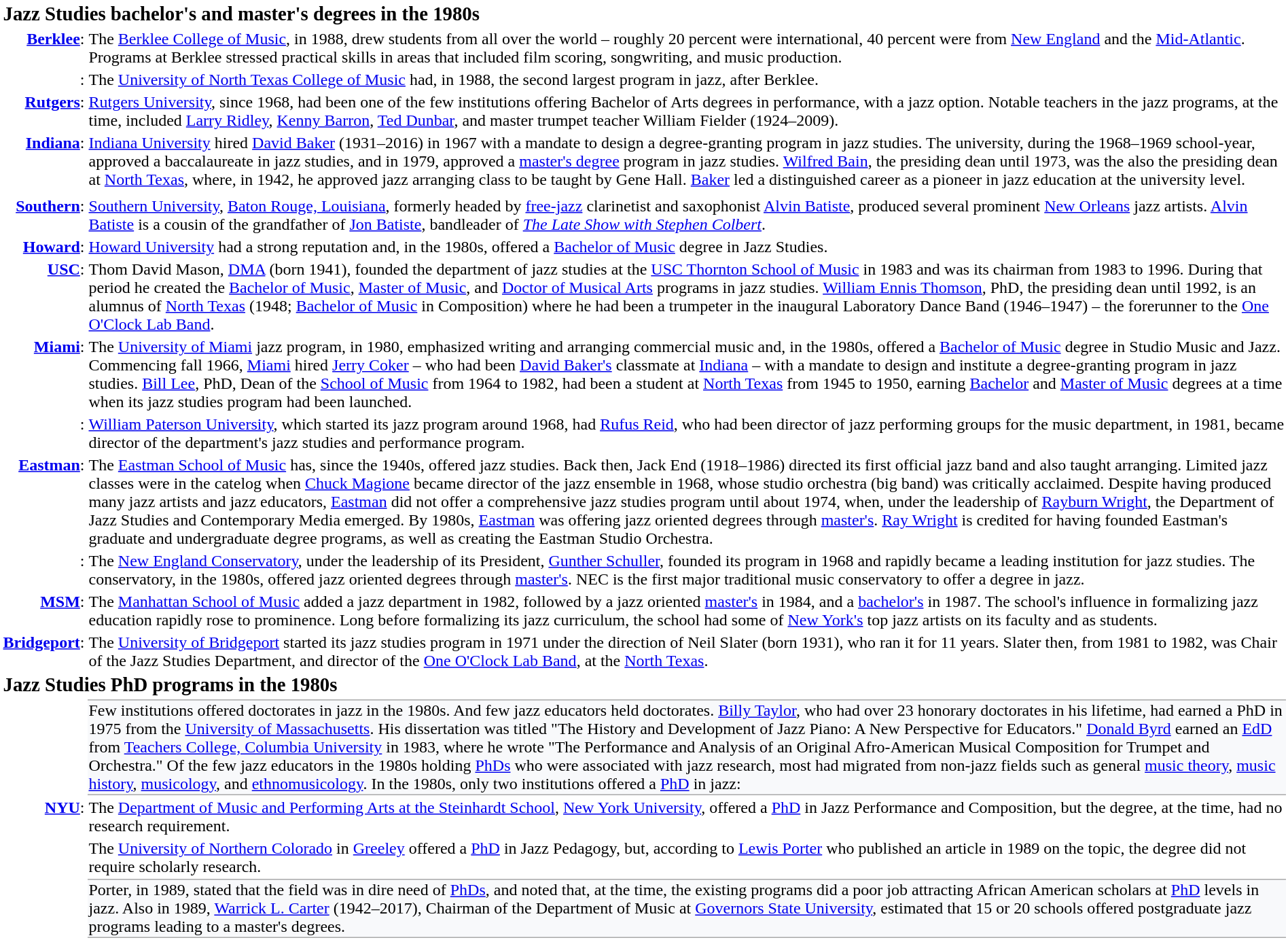<table valign="top"; border="0" cellpadding="1" style="color:black; background-color: #FFFFFF">
<tr valign="top">
<td colspan="2" width="100%" style="text-align:left"><strong><big>Jazz Studies bachelor's and master's degrees in the 1980s</big></strong></td>
</tr>
<tr valign="top">
<td width="5%" style="text-align:right"><strong><a href='#'>Berklee</a></strong>:</td>
<td width="95%" style="text-align:left">The <a href='#'>Berklee College of Music</a>, in 1988, drew students from all over the world – roughly 20 percent were international, 40 percent were from <a href='#'>New England</a> and the <a href='#'>Mid-Atlantic</a>.  Programs at Berklee stressed practical skills in areas that included film scoring, songwriting, and music production.</td>
</tr>
<tr valign="top">
<td width="5%" style="text-align:right"><strong></strong>:</td>
<td width="95%" style="text-align:left">The <a href='#'>University of North Texas College of Music</a> had, in 1988, the second largest program in jazz, after Berklee.</td>
</tr>
<tr valign="top">
<td width="5%" style="text-align:right"><strong><a href='#'>Rutgers</a></strong>:</td>
<td width="95%" style="text-align:left"><a href='#'>Rutgers University</a>, since 1968, had been one of the few institutions offering Bachelor of Arts degrees in performance, with a jazz option.  Notable teachers in the jazz programs, at the time, included <a href='#'>Larry Ridley</a>, <a href='#'>Kenny Barron</a>, <a href='#'>Ted Dunbar</a>, and master trumpet teacher William Fielder (1924–2009).</td>
</tr>
<tr valign="top">
<td width="5%" style="text-align:right"><strong><a href='#'>Indiana</a></strong>:</td>
<td width="95%" style="text-align:left"><a href='#'>Indiana University</a> hired <a href='#'>David Baker</a> (1931–2016) in 1967 with a mandate to design a degree-granting program in jazz studies.  The university, during the 1968–1969 school-year, approved a baccalaureate in jazz studies, and in 1979, approved a <a href='#'>master's degree</a> program in jazz studies.  <a href='#'>Wilfred Bain</a>, the presiding dean until 1973, was the also the presiding dean at <a href='#'>North Texas</a>, where, in 1942, he approved jazz arranging class to be taught by Gene Hall. <a href='#'>Baker</a> led a distinguished career as a pioneer in jazz education at the university level.</td>
</tr>
<tr valign="top">
<td colspan="2" width="100%" style="text-align:center"></td>
</tr>
<tr valign="top">
<td width="5%" style="text-align:right"><strong><a href='#'>Southern</a></strong>:</td>
<td width="95%" style="text-align:left"><a href='#'>Southern University</a>, <a href='#'>Baton Rouge, Louisiana</a>, formerly headed by <a href='#'>free-jazz</a> clarinetist and saxophonist <a href='#'>Alvin Batiste</a>, produced several prominent <a href='#'>New Orleans</a> jazz artists. <a href='#'>Alvin Batiste</a> is a cousin of the grandfather of <a href='#'>Jon Batiste</a>, bandleader of <em><a href='#'>The Late Show with Stephen Colbert</a></em>.</td>
</tr>
<tr valign="top">
<td width="5%" style="text-align:right"><strong><a href='#'>Howard</a></strong>:</td>
<td width="95%" style="text-align:left"><a href='#'>Howard University</a> had a strong reputation and, in the 1980s, offered a <a href='#'>Bachelor of Music</a> degree in Jazz Studies.</td>
</tr>
<tr valign="top">
<td width="5%" style="text-align:right"><strong><a href='#'>USC</a></strong>:</td>
<td width="95%" style="text-align:left">Thom David Mason, <a href='#'>DMA</a> (born 1941), founded the department of jazz studies at the <a href='#'>USC Thornton School of Music</a> in 1983 and was its chairman from 1983 to 1996. During that period he created the <a href='#'>Bachelor of Music</a>, <a href='#'>Master of Music</a>, and <a href='#'>Doctor of Musical Arts</a> programs in jazz studies.  <a href='#'>William Ennis Thomson</a>, PhD, the presiding dean until 1992, is an alumnus of <a href='#'>North Texas</a> (1948; <a href='#'>Bachelor of Music</a> in Composition) where he had been a trumpeter in the inaugural Laboratory Dance Band (1946–1947) – the forerunner to the <a href='#'>One O'Clock Lab Band</a>.</td>
</tr>
<tr valign="top">
<td width="5%" style="text-align:right"><strong><a href='#'>Miami</a></strong>:</td>
<td width="95%" style="text-align:left">The <a href='#'>University of Miami</a> jazz program, in 1980, emphasized writing and arranging commercial music and, in the 1980s, offered a <a href='#'>Bachelor of Music</a> degree in Studio Music and Jazz. Commencing fall 1966, <a href='#'>Miami</a> hired <a href='#'>Jerry Coker</a> – who had been <a href='#'>David Baker's</a> classmate at <a href='#'>Indiana</a> – with a mandate to design and institute a degree-granting program in jazz studies. <a href='#'>Bill Lee</a>, PhD, Dean of the <a href='#'>School of Music</a> from 1964 to 1982, had been a student at <a href='#'>North Texas</a> from 1945 to 1950, earning <a href='#'>Bachelor</a> and <a href='#'>Master of Music</a> degrees at a time when its jazz studies program had been launched.</td>
</tr>
<tr valign="top">
<td width="5%" style="text-align:right"><strong></strong>:</td>
<td width="95%" style="text-align:left"><a href='#'>William Paterson University</a>, which started its jazz program around 1968, had <a href='#'>Rufus Reid</a>, who had been director of jazz performing groups for the music department,  in 1981, became director of the department's jazz studies and performance program.</td>
</tr>
<tr valign="top">
<td width="5%" style="text-align:right"><strong><a href='#'>Eastman</a></strong>:</td>
<td width="95%" style="text-align:left">The <a href='#'>Eastman School of Music</a> has, since the 1940s, offered jazz studies.  Back then, Jack End (1918–1986) directed its first official jazz band and also taught arranging.  Limited jazz classes were in the catelog when <a href='#'>Chuck Magione</a> became director of the jazz ensemble in 1968, whose studio orchestra (big band) was critically acclaimed.  Despite having produced many jazz artists and jazz educators, <a href='#'>Eastman</a> did not offer a comprehensive jazz studies program until about 1974, when, under the leadership of <a href='#'>Rayburn Wright</a>, the Department of Jazz Studies and Contemporary Media emerged.  By 1980s, <a href='#'>Eastman</a> was offering jazz oriented degrees through <a href='#'>master's</a>.  <a href='#'>Ray Wright</a> is credited for having founded Eastman's graduate and undergraduate degree programs, as well as creating the Eastman Studio Orchestra.</td>
</tr>
<tr valign="top">
<td width="5%" style="text-align:right"><strong></strong>:</td>
<td width="95%" style="text-align:left">The <a href='#'>New England Conservatory</a>, under the leadership of its President, <a href='#'>Gunther Schuller</a>, founded its program in 1968 and rapidly became a leading institution for jazz studies.   The conservatory, in the 1980s, offered jazz oriented degrees through <a href='#'>master's</a>. NEC is the first major traditional music conservatory to offer a degree in jazz.</td>
</tr>
<tr valign="top">
<td width="5%" style="text-align:right"><strong><a href='#'>MSM</a></strong>:</td>
<td width="95%" style="text-align:left">The <a href='#'>Manhattan School of Music</a> added a jazz department in 1982, followed by a jazz oriented <a href='#'>master's</a> in 1984, and a <a href='#'>bachelor's</a> in 1987.  The school's influence in formalizing jazz education rapidly rose to prominence. Long before formalizing its jazz curriculum, the school had some of <a href='#'>New York's</a> top jazz artists on its faculty and as students.</td>
</tr>
<tr valign="top">
<td width="5%" style="text-align:right"><strong><a href='#'>Bridgeport</a></strong>:</td>
<td width="95%" style="text-align:left">The <a href='#'>University of Bridgeport</a> started its jazz studies program in 1971 under the direction of Neil Slater (born 1931), who ran it for 11 years. Slater then, from 1981 to 1982, was Chair of the Jazz Studies Department, and director of the <a href='#'>One O'Clock Lab Band</a>, at the <a href='#'>North Texas</a>.</td>
</tr>
<tr valign="top">
<td colspan="2" width="100%" style="text-align:left"><strong><big>Jazz Studies PhD programs in the 1980s</big></strong></td>
</tr>
<tr valign="top">
<td width="5%" style="text-align:right"></td>
<td width="95%" style="text-align:left; border: 1px darkgray; border-style: solid none solid none; background-color: #F8F9FB;">Few institutions offered doctorates in jazz in the 1980s.  And few jazz educators held doctorates.  <a href='#'>Billy Taylor</a>, who had over 23 honorary doctorates in his lifetime, had earned a PhD in 1975 from the <a href='#'>University of Massachusetts</a>. His dissertation was titled "The History and Development of Jazz Piano: A New Perspective for Educators."  <a href='#'>Donald Byrd</a> earned an <a href='#'>EdD</a> from <a href='#'>Teachers College, Columbia University</a> in 1983, where he wrote "The Performance and Analysis of an Original Afro-American Musical Composition for Trumpet and Orchestra."  Of the few jazz educators in the 1980s holding <a href='#'>PhDs</a> who were associated with jazz research, most had migrated from non-jazz fields such as general <a href='#'>music theory</a>, <a href='#'>music history</a>, <a href='#'>musicology</a>, and <a href='#'>ethnomusicology</a>.  In the 1980s, only two institutions offered a <a href='#'>PhD</a> in jazz:</td>
</tr>
<tr valign="top">
<td width="5%" style="text-align:right"><strong><a href='#'>NYU</a></strong>:</td>
<td width="95%" style="text-align:left">The <a href='#'>Department of Music and Performing Arts at the Steinhardt School</a>, <a href='#'>New York University</a>, offered a <a href='#'>PhD</a> in Jazz Performance and Composition, but the degree, at the time, had no research requirement.</td>
</tr>
<tr valign="top">
<td width="5%" style="text-align:right"><strong></strong></td>
<td width="95%" style="text-align:left">The <a href='#'>University of Northern Colorado</a> in <a href='#'>Greeley</a> offered a <a href='#'>PhD</a> in Jazz Pedagogy, but, according to <a href='#'>Lewis Porter</a> who published an article in 1989 on the topic, the degree did not require scholarly research.</td>
</tr>
<tr valign="top">
<td width="5%" style="text-align:right"></td>
<td width="95%" style="text-align:left; border: 1px darkgray; border-style: solid none solid none; background-color: #F8F9FB;">Porter, in 1989, stated that the field was in dire need of <a href='#'>PhDs</a>, and noted that, at the time, the existing programs did a poor job attracting African American scholars at <a href='#'>PhD</a> levels in jazz. Also in 1989, <a href='#'>Warrick L. Carter</a> (1942–2017), Chairman of the Department of Music at <a href='#'>Governors State University</a>, estimated that 15 or 20 schools offered postgraduate jazz programs leading to a master's degrees.</td>
</tr>
</table>
